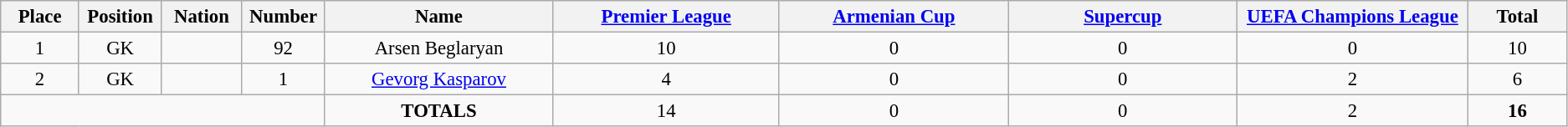<table class="wikitable" style="font-size: 95%; text-align: center;">
<tr>
<th width=60>Place</th>
<th width=60>Position</th>
<th width=60>Nation</th>
<th width=60>Number</th>
<th width=200>Name</th>
<th width=200><a href='#'>Premier League</a></th>
<th width=200><a href='#'>Armenian Cup</a></th>
<th width=200><a href='#'>Supercup</a></th>
<th width=200><a href='#'>UEFA Champions League</a></th>
<th width=80><strong>Total</strong></th>
</tr>
<tr>
<td>1</td>
<td>GK</td>
<td></td>
<td>92</td>
<td>Arsen Beglaryan</td>
<td>10</td>
<td>0</td>
<td>0</td>
<td>0</td>
<td>10</td>
</tr>
<tr>
<td>2</td>
<td>GK</td>
<td></td>
<td>1</td>
<td><a href='#'>Gevorg Kasparov</a></td>
<td>4</td>
<td>0</td>
<td>0</td>
<td>2</td>
<td>6</td>
</tr>
<tr>
<td colspan="4"></td>
<td><strong>TOTALS</strong></td>
<td>14</td>
<td>0</td>
<td>0</td>
<td>2</td>
<td><strong>16</strong></td>
</tr>
</table>
